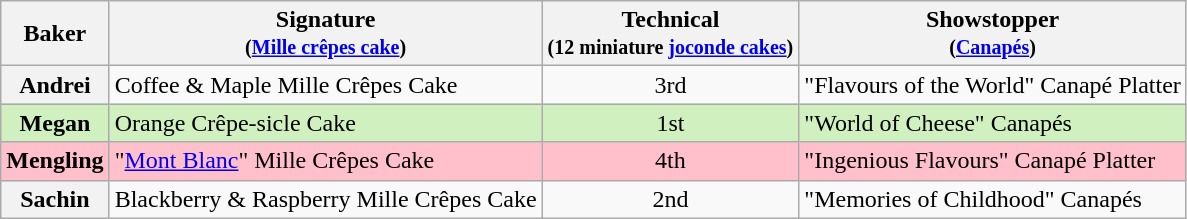<table class="wikitable sortable" style="text-align:left;">
<tr>
<th scope="col">Baker</th>
<th scope="col" class="unsortable">Signature<br><small>(<a href='#'>Mille crêpes cake</a>)</small></th>
<th scope="col">Technical<br><small>(12 miniature <a href='#'>joconde cakes</a>)</small></th>
<th scope="col" class="unsortable">Showstopper<br><small>(<a href='#'>Canapés</a>)</small></th>
</tr>
<tr>
<th scope="row">Andrei</th>
<td>Coffee & Maple Mille Crêpes Cake</td>
<td align="center">3rd</td>
<td>"Flavours of the World" Canapé Platter</td>
</tr>
<tr style="background:#d0f0c0;">
<th scope="row" style="background:#d0f0c0;">Megan</th>
<td>Orange Crêpe-sicle Cake</td>
<td align="center">1st</td>
<td>"World of Cheese" Canapés</td>
</tr>
<tr style="background:pink;">
<th scope="row" style="background:pink;">Mengling</th>
<td>"<a href='#'>Mont Blanc</a>" Mille Crêpes Cake</td>
<td align="center">4th</td>
<td>"Ingenious Flavours" Canapé Platter</td>
</tr>
<tr>
<th scope="row">Sachin</th>
<td>Blackberry & Raspberry Mille Crêpes Cake</td>
<td align="center">2nd</td>
<td>"Memories of Childhood" Canapés</td>
</tr>
</table>
